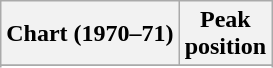<table class="wikitable sortable plainrowheaders" style="text-align:center">
<tr>
<th scope="col">Chart (1970–71)</th>
<th scope="col">Peak<br>position</th>
</tr>
<tr>
</tr>
<tr>
</tr>
<tr>
</tr>
</table>
